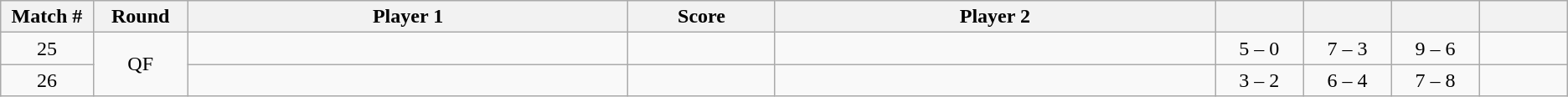<table class="wikitable">
<tr>
<th width="2%">Match #</th>
<th width="2%">Round</th>
<th width="15%">Player 1</th>
<th width="5%">Score</th>
<th width="15%">Player 2</th>
<th width="3%"></th>
<th width="3%"></th>
<th width="3%"></th>
<th width="3%"></th>
</tr>
<tr style=text-align:center;"background:#;">
<td>25</td>
<td rowspan=2>QF</td>
<td><strong></strong></td>
<td></td>
<td></td>
<td>5 – 0</td>
<td>7 – 3</td>
<td>9 – 6</td>
<td></td>
</tr>
<tr style=text-align:center;"background:#;">
<td>26</td>
<td></td>
<td></td>
<td><strong></strong></td>
<td>3 – 2</td>
<td>6 – 4</td>
<td>7 – 8</td>
<td></td>
</tr>
</table>
